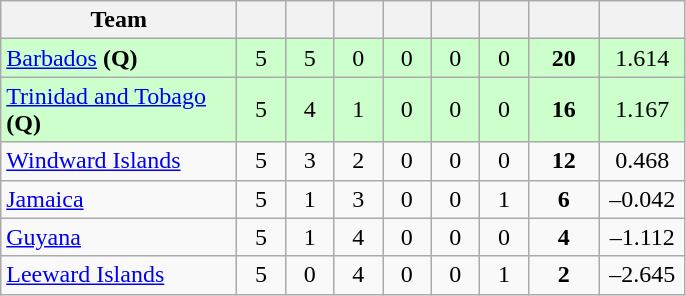<table class="wikitable" style="text-align:center">
<tr>
<th width="150">Team</th>
<th width="25"></th>
<th width="25"></th>
<th width="25"></th>
<th width="25"></th>
<th width="25"></th>
<th width="25"></th>
<th width="40"></th>
<th width="50"></th>
</tr>
<tr style="background:#cfc">
<td style="text-align:left"><a href='#'>Barbados</a> <strong>(Q)</strong></td>
<td>5</td>
<td>5</td>
<td>0</td>
<td>0</td>
<td>0</td>
<td>0</td>
<td><strong>20</strong></td>
<td>1.614</td>
</tr>
<tr style="background:#cfc">
<td style="text-align:left"><a href='#'>Trinidad and Tobago</a> <strong>(Q)</strong></td>
<td>5</td>
<td>4</td>
<td>1</td>
<td>0</td>
<td>0</td>
<td>0</td>
<td><strong>16</strong></td>
<td>1.167</td>
</tr>
<tr>
<td style="text-align:left"><a href='#'>Windward Islands</a></td>
<td>5</td>
<td>3</td>
<td>2</td>
<td>0</td>
<td>0</td>
<td>0</td>
<td><strong>12</strong></td>
<td>0.468</td>
</tr>
<tr>
<td style="text-align:left"><a href='#'>Jamaica</a></td>
<td>5</td>
<td>1</td>
<td>3</td>
<td>0</td>
<td>0</td>
<td>1</td>
<td><strong>6</strong></td>
<td>–0.042</td>
</tr>
<tr>
<td style="text-align:left"><a href='#'>Guyana</a></td>
<td>5</td>
<td>1</td>
<td>4</td>
<td>0</td>
<td>0</td>
<td>0</td>
<td><strong>4</strong></td>
<td>–1.112</td>
</tr>
<tr>
<td style="text-align:left"><a href='#'>Leeward Islands</a></td>
<td>5</td>
<td>0</td>
<td>4</td>
<td>0</td>
<td>0</td>
<td>1</td>
<td><strong>2</strong></td>
<td>–2.645</td>
</tr>
</table>
